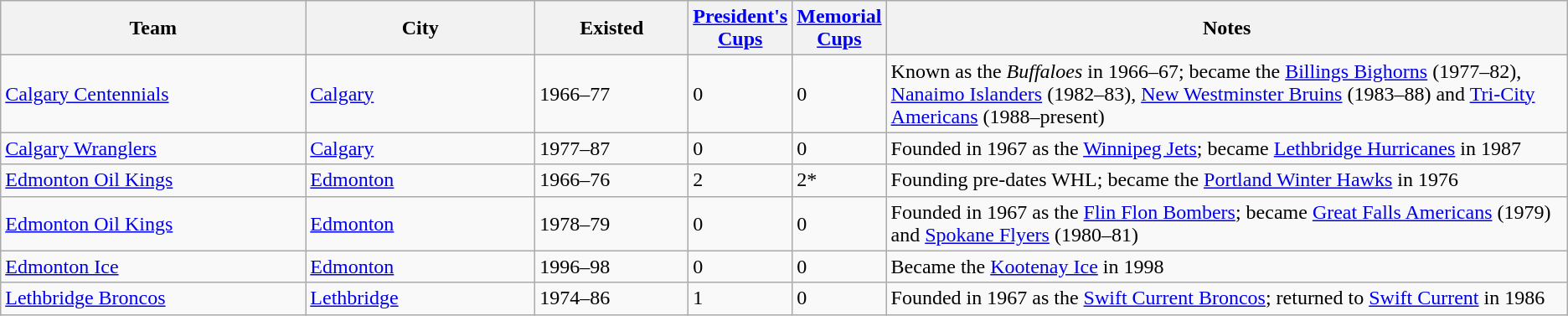<table class="wikitable">
<tr>
<th bgcolor="#DDDDFF" width="20%">Team</th>
<th bgcolor="#DDDDFF" width="15%">City</th>
<th bgcolor="#DDDDFF" width="10%">Existed</th>
<th bgcolor="#DDDDFF" width="5%"><a href='#'>President's Cups</a></th>
<th bgcolor="#DDDDFF" width="5%"><a href='#'>Memorial Cups</a></th>
<th bgcolor="#DDDDFF" width="45%">Notes</th>
</tr>
<tr>
<td><a href='#'>Calgary Centennials</a></td>
<td><a href='#'>Calgary</a></td>
<td>1966–77</td>
<td>0</td>
<td>0</td>
<td>Known as the <em>Buffaloes</em> in 1966–67; became the <a href='#'>Billings Bighorns</a> (1977–82), <a href='#'>Nanaimo Islanders</a> (1982–83), <a href='#'>New Westminster Bruins</a> (1983–88) and <a href='#'>Tri-City Americans</a> (1988–present)</td>
</tr>
<tr>
<td><a href='#'>Calgary Wranglers</a></td>
<td><a href='#'>Calgary</a></td>
<td>1977–87</td>
<td>0</td>
<td>0</td>
<td>Founded in 1967 as the <a href='#'>Winnipeg Jets</a>; became <a href='#'>Lethbridge Hurricanes</a> in 1987</td>
</tr>
<tr>
<td><a href='#'>Edmonton Oil Kings</a></td>
<td><a href='#'>Edmonton</a></td>
<td>1966–76</td>
<td>2</td>
<td>2*</td>
<td>Founding pre-dates WHL; became the <a href='#'>Portland Winter Hawks</a> in 1976</td>
</tr>
<tr>
<td><a href='#'>Edmonton Oil Kings</a></td>
<td><a href='#'>Edmonton</a></td>
<td>1978–79</td>
<td>0</td>
<td>0</td>
<td>Founded in 1967 as the <a href='#'>Flin Flon Bombers</a>; became <a href='#'>Great Falls Americans</a> (1979) and <a href='#'>Spokane Flyers</a> (1980–81)</td>
</tr>
<tr>
<td><a href='#'>Edmonton Ice</a></td>
<td><a href='#'>Edmonton</a></td>
<td>1996–98</td>
<td>0</td>
<td>0</td>
<td>Became the <a href='#'>Kootenay Ice</a> in 1998</td>
</tr>
<tr>
<td><a href='#'>Lethbridge Broncos</a></td>
<td><a href='#'>Lethbridge</a></td>
<td>1974–86</td>
<td>1</td>
<td>0</td>
<td>Founded in 1967 as the <a href='#'>Swift Current Broncos</a>; returned to <a href='#'>Swift Current</a> in 1986</td>
</tr>
</table>
